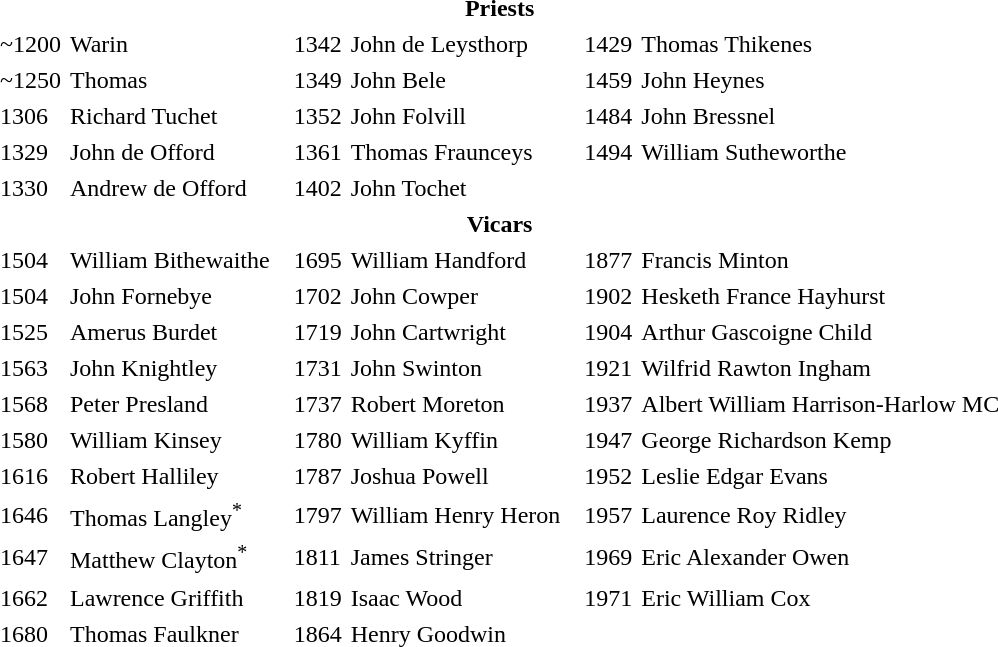<table cellpadding="2">
<tr>
<th colspan="8" align="center"><strong>Priests</strong></th>
</tr>
<tr>
<td>~1200</td>
<td>Warin</td>
<td> </td>
<td>1342</td>
<td>John de Leysthorp</td>
<td> </td>
<td>1429</td>
<td>Thomas Thikenes</td>
</tr>
<tr>
<td>~1250</td>
<td>Thomas</td>
<td> </td>
<td>1349</td>
<td>John Bele</td>
<td> </td>
<td>1459</td>
<td>John Heynes</td>
</tr>
<tr>
<td>1306</td>
<td>Richard Tuchet</td>
<td> </td>
<td>1352</td>
<td>John Folvill</td>
<td> </td>
<td>1484</td>
<td>John Bressnel</td>
</tr>
<tr>
<td>1329</td>
<td>John de Offord</td>
<td> </td>
<td>1361</td>
<td>Thomas Fraunceys</td>
<td> </td>
<td>1494</td>
<td>William Sutheworthe</td>
</tr>
<tr>
<td>1330</td>
<td>Andrew de Offord</td>
<td> </td>
<td>1402</td>
<td>John Tochet</td>
</tr>
<tr>
<th colspan="8" align="center"><strong>Vicars</strong></th>
</tr>
<tr>
<td>1504</td>
<td>William Bithewaithe</td>
<td> </td>
<td>1695</td>
<td>William Handford</td>
<td> </td>
<td>1877</td>
<td>Francis Minton</td>
</tr>
<tr>
<td>1504</td>
<td>John Fornebye</td>
<td> </td>
<td>1702</td>
<td>John Cowper</td>
<td> </td>
<td>1902</td>
<td>Hesketh France Hayhurst</td>
</tr>
<tr>
<td>1525</td>
<td>Amerus Burdet</td>
<td> </td>
<td>1719</td>
<td>John Cartwright</td>
<td> </td>
<td>1904</td>
<td>Arthur Gascoigne Child</td>
</tr>
<tr>
<td>1563</td>
<td>John Knightley</td>
<td> </td>
<td>1731</td>
<td>John Swinton</td>
<td> </td>
<td>1921</td>
<td>Wilfrid Rawton Ingham</td>
</tr>
<tr>
<td>1568</td>
<td>Peter Presland</td>
<td> </td>
<td>1737</td>
<td>Robert Moreton</td>
<td> </td>
<td>1937</td>
<td>Albert William Harrison-Harlow MC</td>
</tr>
<tr>
<td>1580</td>
<td>William Kinsey</td>
<td> </td>
<td>1780</td>
<td>William Kyffin</td>
<td> </td>
<td>1947</td>
<td>George Richardson Kemp</td>
</tr>
<tr>
<td>1616</td>
<td>Robert Halliley</td>
<td> </td>
<td>1787</td>
<td>Joshua Powell</td>
<td> </td>
<td>1952</td>
<td>Leslie Edgar Evans</td>
</tr>
<tr>
<td>1646</td>
<td>Thomas Langley<sup>*</sup></td>
<td> </td>
<td>1797</td>
<td>William Henry Heron</td>
<td> </td>
<td>1957</td>
<td>Laurence Roy Ridley</td>
</tr>
<tr>
<td>1647</td>
<td>Matthew Clayton<sup>*</sup></td>
<td> </td>
<td>1811</td>
<td>James Stringer</td>
<td> </td>
<td>1969</td>
<td>Eric Alexander Owen</td>
</tr>
<tr>
<td>1662</td>
<td>Lawrence Griffith</td>
<td> </td>
<td>1819</td>
<td>Isaac Wood</td>
<td> </td>
<td>1971</td>
<td>Eric William Cox</td>
</tr>
<tr>
<td>1680</td>
<td>Thomas Faulkner</td>
<td> </td>
<td>1864</td>
<td>Henry Goodwin</td>
<td> </td>
</tr>
<tr>
</tr>
</table>
